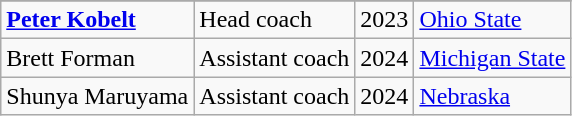<table class=wikitable>
<tr>
</tr>
<tr>
<td><strong><a href='#'>Peter Kobelt</a></strong></td>
<td>Head coach</td>
<td>2023</td>
<td><a href='#'>Ohio State</a></td>
</tr>
<tr>
<td>Brett Forman</td>
<td>Assistant coach</td>
<td>2024</td>
<td><a href='#'>Michigan State</a></td>
</tr>
<tr>
<td>Shunya Maruyama</td>
<td>Assistant coach</td>
<td>2024</td>
<td><a href='#'>Nebraska</a></td>
</tr>
</table>
